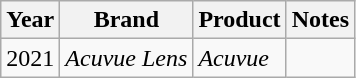<table class="wikitable sortable">
<tr>
<th>Year</th>
<th>Brand</th>
<th>Product</th>
<th>Notes</th>
</tr>
<tr>
<td>2021</td>
<td><em>Acuvue Lens</em></td>
<td><em>Acuvue</em></td>
<td></td>
</tr>
</table>
